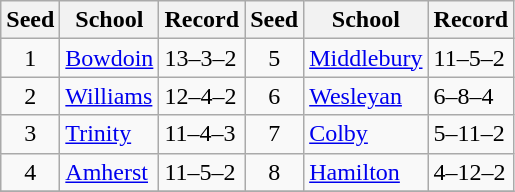<table class="wikitable">
<tr>
<th>Seed</th>
<th>School</th>
<th>Record</th>
<th>Seed</th>
<th>School</th>
<th>Record</th>
</tr>
<tr>
<td align=center>1</td>
<td><a href='#'>Bowdoin</a></td>
<td>13–3–2</td>
<td align=center>5</td>
<td><a href='#'>Middlebury</a></td>
<td>11–5–2</td>
</tr>
<tr>
<td align=center>2</td>
<td><a href='#'>Williams</a></td>
<td>12–4–2</td>
<td align=center>6</td>
<td><a href='#'>Wesleyan</a></td>
<td>6–8–4</td>
</tr>
<tr>
<td align=center>3</td>
<td><a href='#'>Trinity</a></td>
<td>11–4–3</td>
<td align=center>7</td>
<td><a href='#'>Colby</a></td>
<td>5–11–2</td>
</tr>
<tr>
<td align=center>4</td>
<td><a href='#'>Amherst</a></td>
<td>11–5–2</td>
<td align=center>8</td>
<td><a href='#'>Hamilton</a></td>
<td>4–12–2</td>
</tr>
<tr>
</tr>
</table>
